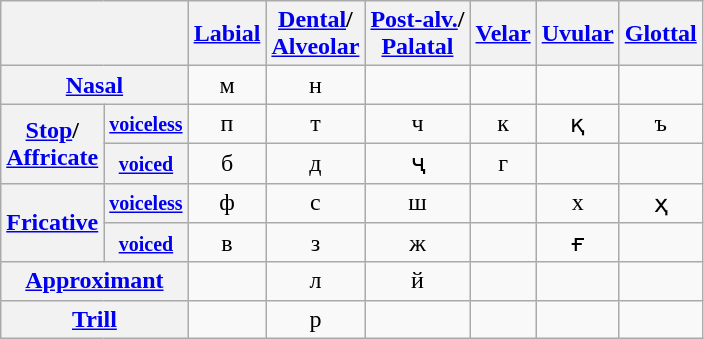<table class="wikitable" style="text-align:center;">
<tr>
<th colspan="2"></th>
<th><a href='#'>Labial</a></th>
<th><a href='#'>Dental</a>/<br><a href='#'>Alveolar</a></th>
<th><a href='#'>Post-alv.</a>/<br><a href='#'>Palatal</a></th>
<th><a href='#'>Velar</a></th>
<th><a href='#'>Uvular</a></th>
<th><a href='#'>Glottal</a></th>
</tr>
<tr>
<th colspan="2"><a href='#'>Nasal</a></th>
<td>м </td>
<td>н </td>
<td></td>
<td></td>
<td></td>
<td></td>
</tr>
<tr>
<th rowspan="2"><a href='#'>Stop</a>/<br><a href='#'>Affricate</a></th>
<th><small><a href='#'>voiceless</a></small></th>
<td>п </td>
<td>т </td>
<td>ч </td>
<td>к </td>
<td>қ </td>
<td>ъ </td>
</tr>
<tr>
<th><small><a href='#'>voiced</a></small></th>
<td>б </td>
<td>д </td>
<td>ҷ </td>
<td>г </td>
<td></td>
<td></td>
</tr>
<tr>
<th rowspan="2"><a href='#'>Fricative</a></th>
<th><small><a href='#'>voiceless</a></small></th>
<td>ф </td>
<td>с </td>
<td>ш </td>
<td></td>
<td>х </td>
<td>ҳ </td>
</tr>
<tr>
<th><small><a href='#'>voiced</a></small></th>
<td>в </td>
<td>з </td>
<td>ж </td>
<td></td>
<td>ғ </td>
<td></td>
</tr>
<tr>
<th colspan="2"><a href='#'>Approximant</a></th>
<td></td>
<td>л </td>
<td>й </td>
<td></td>
<td></td>
<td></td>
</tr>
<tr>
<th colspan="2"><a href='#'>Trill</a></th>
<td></td>
<td>р </td>
<td></td>
<td></td>
<td></td>
<td></td>
</tr>
</table>
